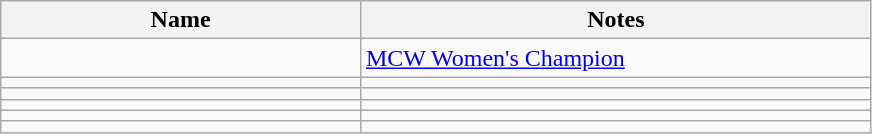<table class="wikitable sortable" style="width:46%;">
<tr>
<th width=19%>Name</th>
<th width=27%>Notes</th>
</tr>
<tr>
<td></td>
<td><a href='#'>MCW Women's Champion</a></td>
</tr>
<tr>
<td></td>
<td></td>
</tr>
<tr>
<td></td>
<td></td>
</tr>
<tr>
<td></td>
<td></td>
</tr>
<tr>
<td></td>
<td></td>
</tr>
<tr>
<td></td>
<td></td>
</tr>
</table>
